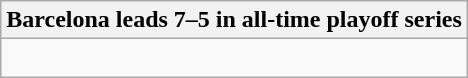<table class="wikitable collapsible collapsed">
<tr>
<th>Barcelona leads 7–5 in all-time playoff series</th>
</tr>
<tr>
<td><br>










</td>
</tr>
</table>
